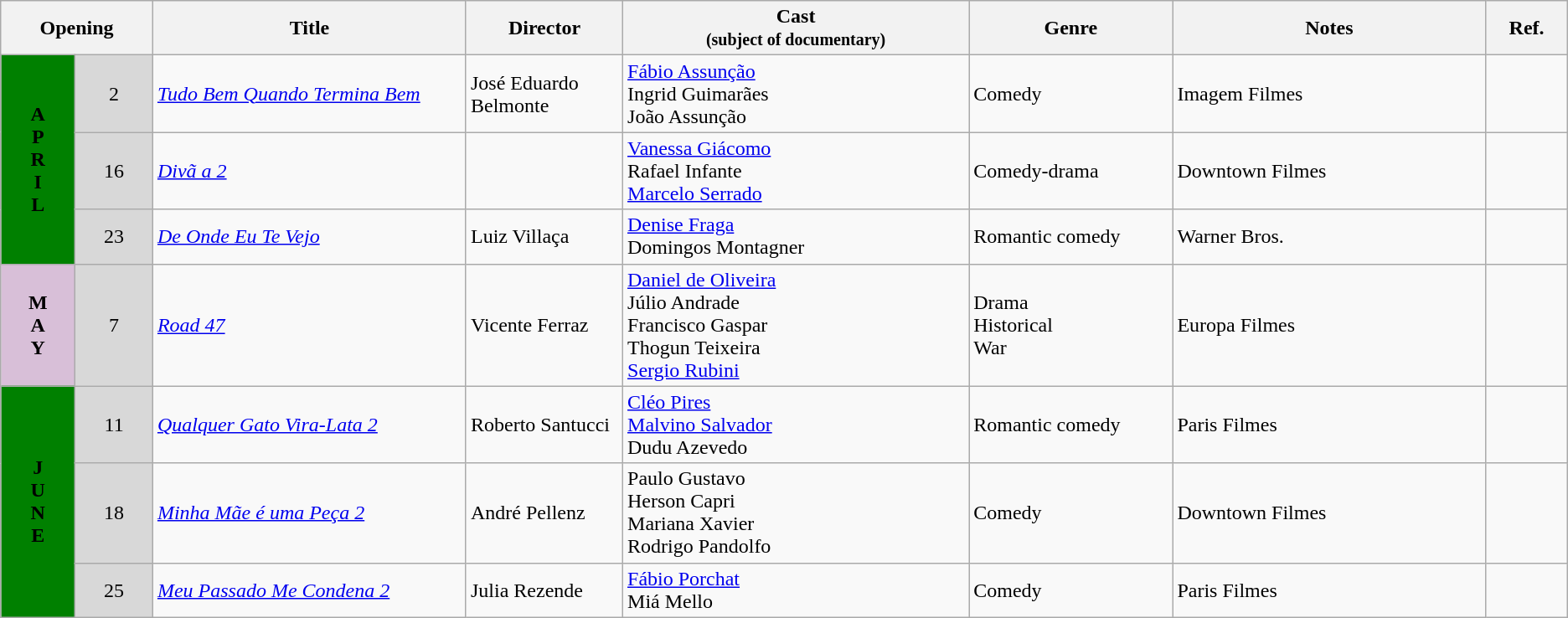<table class="wikitable">
<tr>
<th colspan="2">Opening</th>
<th style="width:20%;">Title</th>
<th style="width:10%;">Director</th>
<th>Cast<br><small>(subject of documentary)</small></th>
<th style="width:13%">Genre</th>
<th style="width:20%">Notes</th>
<th>Ref.</th>
</tr>
<tr>
<td rowspan=3 style="text-align:center; background:green; textcolor:#000;"><strong>A<br>P<br>R<br>I<br>L<br></strong></td>
<td style="text-align:center; background:#d8d8d8; textcolor:#000;">2</td>
<td><em><a href='#'>Tudo Bem Quando Termina Bem</a></em></td>
<td>José Eduardo Belmonte</td>
<td><a href='#'>Fábio Assunção</a><br>Ingrid Guimarães<br>João Assunção</td>
<td>Comedy</td>
<td>Imagem Filmes</td>
<td></td>
</tr>
<tr>
<td style="text-align:center; background:#d8d8d8; textcolor:#000;">16</td>
<td><em><a href='#'>Divã a 2</a></em></td>
<td></td>
<td><a href='#'>Vanessa Giácomo</a><br>Rafael Infante<br><a href='#'>Marcelo Serrado</a></td>
<td>Comedy-drama</td>
<td>Downtown Filmes</td>
<td></td>
</tr>
<tr>
<td style="text-align:center; background:#d8d8d8; textcolor:#000;">23</td>
<td><em><a href='#'>De Onde Eu Te Vejo</a></em></td>
<td>Luiz Villaça</td>
<td><a href='#'>Denise Fraga</a><br>Domingos Montagner</td>
<td>Romantic comedy</td>
<td>Warner Bros.</td>
<td></td>
</tr>
<tr>
<td style="text-align:center; background:thistle; textcolor:#000;"><strong>M<br>A<br>Y<br></strong></td>
<td style="text-align:center; background:#d8d8d8; textcolor:#000;">7</td>
<td><em><a href='#'>Road 47</a></em></td>
<td>Vicente Ferraz</td>
<td><a href='#'>Daniel de Oliveira</a><br>Júlio Andrade<br>Francisco Gaspar<br>Thogun Teixeira<br><a href='#'>Sergio Rubini</a></td>
<td>Drama<br>Historical<br>War</td>
<td>Europa Filmes</td>
<td></td>
</tr>
<tr>
<td rowspan=3 style="text-align:center; background:green; textcolor:#000;"><strong>J<br>U<br>N<br>E<br></strong></td>
<td style="text-align:center; background:#d8d8d8; textcolor:#000;">11</td>
<td><em><a href='#'>Qualquer Gato Vira-Lata 2</a></em></td>
<td>Roberto Santucci</td>
<td><a href='#'>Cléo Pires</a><br><a href='#'>Malvino Salvador</a><br>Dudu Azevedo</td>
<td>Romantic comedy</td>
<td>Paris Filmes</td>
<td></td>
</tr>
<tr>
<td style="text-align:center; background:#d8d8d8; textcolor:#000;">18</td>
<td><em><a href='#'>Minha Mãe é uma Peça 2</a></em></td>
<td>André Pellenz</td>
<td>Paulo Gustavo<br>Herson Capri<br>Mariana Xavier<br>Rodrigo Pandolfo</td>
<td>Comedy</td>
<td>Downtown Filmes</td>
<td></td>
</tr>
<tr>
<td style="text-align:center; background:#d8d8d8; textcolor:#000;">25</td>
<td><em><a href='#'>Meu Passado Me Condena 2</a></em></td>
<td>Julia Rezende</td>
<td><a href='#'>Fábio Porchat</a><br>Miá Mello</td>
<td>Comedy</td>
<td>Paris Filmes</td>
<td></td>
</tr>
</table>
